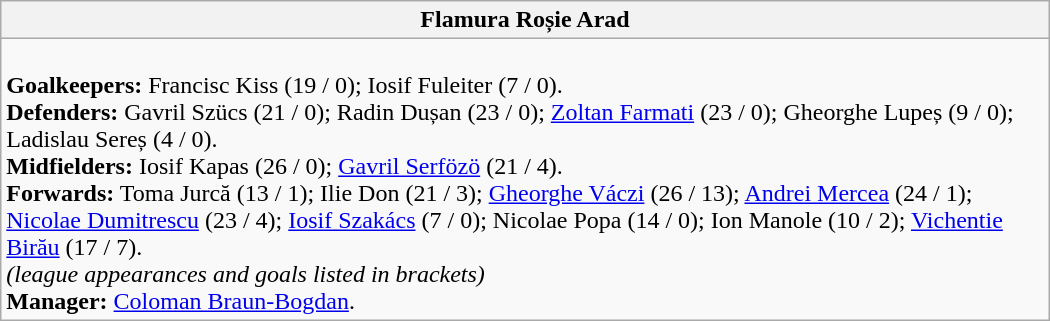<table class="wikitable" style="width:700px">
<tr>
<th>Flamura Roșie Arad</th>
</tr>
<tr>
<td><br><strong>Goalkeepers:</strong> Francisc Kiss (19 / 0); Iosif Fuleiter (7 / 0).<br>
<strong>Defenders:</strong> Gavril Szücs (21 / 0); Radin Dușan (23 / 0); <a href='#'>Zoltan Farmati</a> (23 / 0); Gheorghe Lupeș (9 / 0); Ladislau Sereș (4 / 0).<br>
<strong>Midfielders:</strong> Iosif Kapas (26 / 0); <a href='#'>Gavril Serfözö</a> (21 / 4).<br>
<strong>Forwards:</strong> Toma Jurcă (13 / 1); Ilie Don (21 / 3); <a href='#'>Gheorghe Váczi</a> (26 / 13); <a href='#'>Andrei Mercea</a> (24 / 1); <a href='#'>Nicolae Dumitrescu</a> (23 / 4); <a href='#'>Iosif Szakács</a> (7 / 0); Nicolae Popa (14 / 0); Ion Manole (10 / 2); <a href='#'>Vichentie Birău</a> (17 / 7).
<br><em>(league appearances and goals listed in brackets)</em><br><strong>Manager:</strong> <a href='#'>Coloman Braun-Bogdan</a>.</td>
</tr>
</table>
